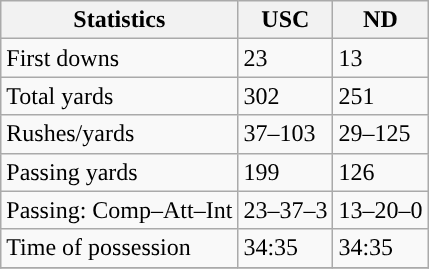<table class="wikitable" style="float: left;">
<tr>
<th>Statistics</th>
<th>USC</th>
<th>ND</th>
</tr>
<tr>
<td>First downs</td>
<td>23</td>
<td>13</td>
</tr>
<tr>
<td>Total yards</td>
<td>302</td>
<td>251</td>
</tr>
<tr>
<td>Rushes/yards</td>
<td>37–103</td>
<td>29–125</td>
</tr>
<tr>
<td>Passing yards</td>
<td>199</td>
<td>126</td>
</tr>
<tr>
<td>Passing: Comp–Att–Int</td>
<td>23–37–3</td>
<td>13–20–0</td>
</tr>
<tr>
<td>Time of possession</td>
<td>34:35</td>
<td>34:35</td>
</tr>
<tr>
</tr>
</table>
